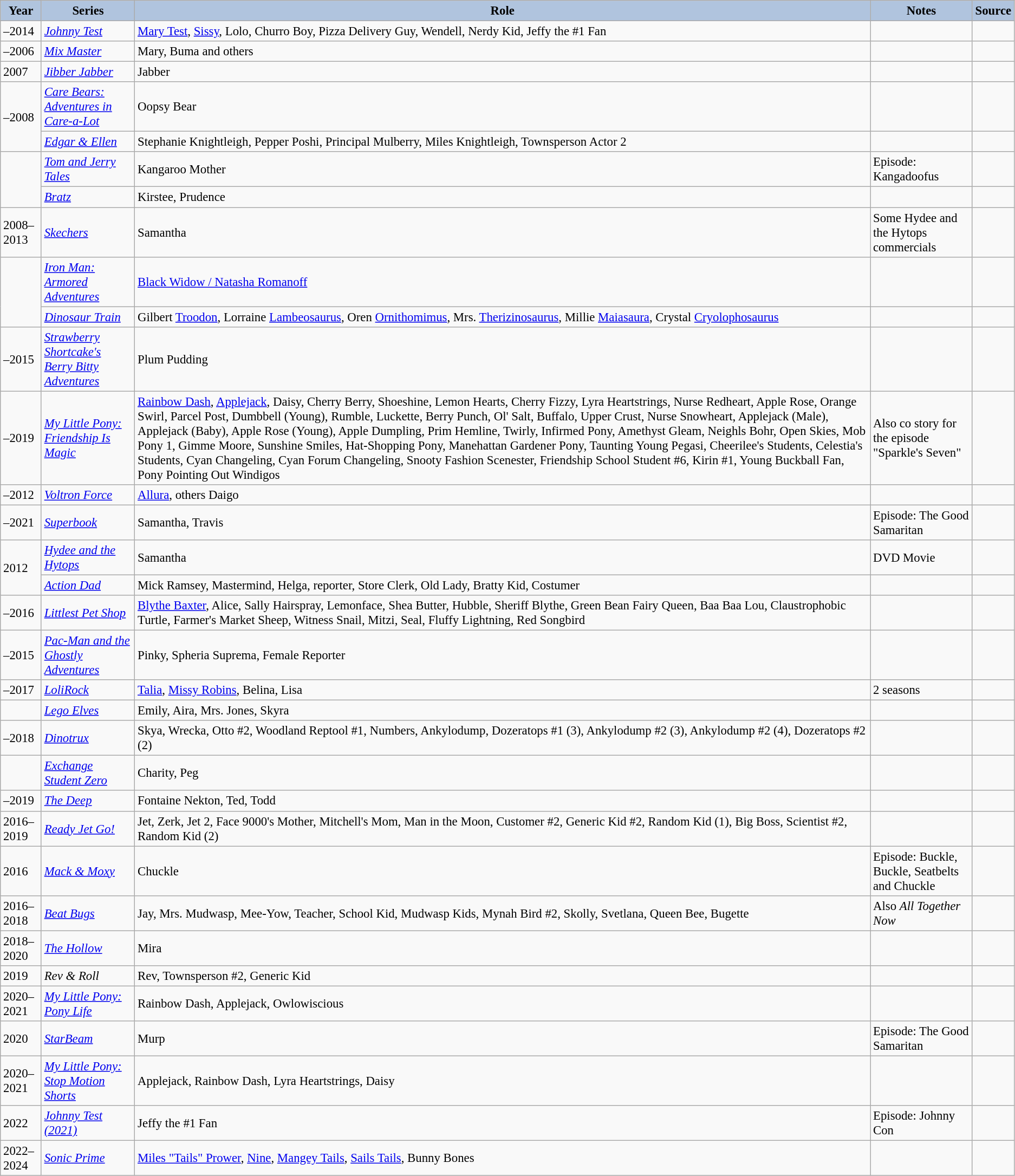<table class="wikitable sortable plainrowheaders" style="width=95%; font-size: 95%;">
<tr>
<th style="background:#b0c4de;">Year</th>
<th style="background:#b0c4de;">Series</th>
<th style="background:#b0c4de;">Role</th>
<th style="background:#b0c4de;" class="unsortable">Notes</th>
<th style="background:#b0c4de;" class="unsortable">Source</th>
</tr>
<tr>
<td>–2014</td>
<td><em><a href='#'>Johnny Test</a></em></td>
<td><a href='#'>Mary Test</a>, <a href='#'>Sissy</a>, Lolo, Churro Boy, Pizza Delivery Guy, Wendell, Nerdy Kid, Jeffy the #1 Fan</td>
<td> </td>
<td></td>
</tr>
<tr>
<td>–2006</td>
<td><em><a href='#'>Mix Master</a></em></td>
<td>Mary, Buma and others</td>
<td> </td>
<td></td>
</tr>
<tr>
<td>2007</td>
<td><em><a href='#'>Jibber Jabber</a></em></td>
<td>Jabber</td>
<td> </td>
<td></td>
</tr>
<tr>
<td rowspan="2">–2008</td>
<td><em><a href='#'>Care Bears: Adventures in Care-a-Lot</a></em></td>
<td>Oopsy Bear</td>
<td> </td>
<td></td>
</tr>
<tr>
<td><em><a href='#'>Edgar & Ellen</a></em></td>
<td>Stephanie Knightleigh, Pepper Poshi, Principal Mulberry, Miles Knightleigh, Townsperson Actor 2</td>
<td> </td>
<td></td>
</tr>
<tr>
<td rowspan="2"></td>
<td><em><a href='#'>Tom and Jerry Tales</a></em></td>
<td>Kangaroo Mother</td>
<td>Episode: Kangadoofus</td>
<td></td>
</tr>
<tr>
<td><em><a href='#'>Bratz</a></em></td>
<td>Kirstee, Prudence</td>
<td></td>
<td></td>
</tr>
<tr>
<td>2008–2013</td>
<td><em><a href='#'>Skechers</a></em></td>
<td>Samantha</td>
<td>Some Hydee and the Hytops commercials</td>
<td></td>
</tr>
<tr>
<td rowspan="2"></td>
<td><em><a href='#'>Iron Man: Armored Adventures</a></em></td>
<td><a href='#'>Black Widow / Natasha Romanoff</a></td>
<td> </td>
<td></td>
</tr>
<tr>
<td><em><a href='#'>Dinosaur Train</a></em></td>
<td>Gilbert <a href='#'>Troodon</a>, Lorraine <a href='#'>Lambeosaurus</a>, Oren <a href='#'>Ornithomimus</a>, Mrs. <a href='#'>Therizinosaurus</a>, Millie <a href='#'>Maiasaura</a>, Crystal <a href='#'>Cryolophosaurus</a></td>
<td> </td>
<td></td>
</tr>
<tr>
<td>–2015</td>
<td><em><a href='#'>Strawberry Shortcake's Berry Bitty Adventures</a></em></td>
<td>Plum Pudding</td>
<td> </td>
<td></td>
</tr>
<tr>
<td>–2019</td>
<td><em><a href='#'>My Little Pony: Friendship Is Magic</a></em></td>
<td><a href='#'>Rainbow Dash</a>, <a href='#'>Applejack</a>, Daisy, Cherry Berry, Shoeshine, Lemon Hearts, Cherry Fizzy, Lyra Heartstrings, Nurse Redheart, Apple Rose, Orange Swirl, Parcel Post, Dumbbell (Young), Rumble, Luckette, Berry Punch, Ol' Salt, Buffalo, Upper Crust, Nurse Snowheart, Applejack (Male), Applejack (Baby), Apple Rose (Young), Apple Dumpling, Prim Hemline, Twirly, Infirmed Pony, Amethyst Gleam, Neighls Bohr, Open Skies, Mob Pony 1, Gimme Moore, Sunshine Smiles, Hat-Shopping Pony, Manehattan Gardener Pony, Taunting Young Pegasi, Cheerilee's Students, Celestia's Students, Cyan Changeling, Cyan Forum Changeling, Snooty Fashion Scenester, Friendship School Student #6, Kirin #1, Young Buckball Fan, Pony Pointing Out Windigos</td>
<td>Also co story for the episode "Sparkle's Seven"</td>
<td></td>
</tr>
<tr>
<td>–2012</td>
<td><em><a href='#'>Voltron Force</a></em></td>
<td><a href='#'>Allura</a>, others Daigo</td>
<td> </td>
<td></td>
</tr>
<tr>
<td>–2021</td>
<td><em><a href='#'>Superbook</a></em></td>
<td>Samantha, Travis</td>
<td>Episode: The Good Samaritan</td>
<td></td>
</tr>
<tr>
<td rowspan="2">2012</td>
<td><em><a href='#'>Hydee and the Hytops</a></em></td>
<td>Samantha</td>
<td>DVD Movie</td>
<td></td>
</tr>
<tr>
<td><em><a href='#'>Action Dad</a></em></td>
<td>Mick Ramsey, Mastermind, Helga, reporter, Store Clerk, Old Lady, Bratty Kid, Costumer</td>
<td> </td>
<td></td>
</tr>
<tr>
<td>–2016</td>
<td><em><a href='#'>Littlest Pet Shop</a></em></td>
<td><a href='#'>Blythe Baxter</a>, Alice, Sally Hairspray, Lemonface, Shea Butter, Hubble, Sheriff Blythe, Green Bean Fairy Queen, Baa Baa Lou, Claustrophobic Turtle, Farmer's Market Sheep, Witness Snail, Mitzi, Seal, Fluffy Lightning, Red Songbird</td>
<td></td>
<td></td>
</tr>
<tr>
<td>–2015</td>
<td><em><a href='#'>Pac-Man and the Ghostly Adventures</a></em></td>
<td>Pinky, Spheria Suprema, Female Reporter</td>
<td> </td>
<td></td>
</tr>
<tr>
<td>–2017</td>
<td><em><a href='#'>LoliRock</a></em></td>
<td><a href='#'>Talia</a>, <a href='#'>Missy Robins</a>, Belina, Lisa</td>
<td>2 seasons</td>
<td></td>
</tr>
<tr>
<td></td>
<td><em><a href='#'>Lego Elves</a></em></td>
<td>Emily, Aira, Mrs. Jones, Skyra</td>
<td></td>
<td></td>
</tr>
<tr>
<td>–2018</td>
<td><em><a href='#'>Dinotrux</a></em></td>
<td>Skya, Wrecka, Otto #2, Woodland Reptool #1, Numbers, Ankylodump, Dozeratops #1 (3), Ankylodump #2 (3), Ankylodump #2 (4), Dozeratops #2 (2)</td>
<td></td>
<td></td>
</tr>
<tr>
<td></td>
<td><em><a href='#'>Exchange Student Zero</a></em></td>
<td>Charity, Peg</td>
<td></td>
<td></td>
</tr>
<tr>
<td>–2019</td>
<td data-sort-value="Deep, The"><em><a href='#'>The Deep</a></em></td>
<td>Fontaine Nekton, Ted, Todd</td>
<td></td>
<td></td>
</tr>
<tr>
<td>2016–2019</td>
<td><em><a href='#'>Ready Jet Go!</a></em></td>
<td>Jet, Zerk, Jet 2, Face 9000's Mother, Mitchell's Mom, Man in the Moon, Customer #2, Generic Kid #2, Random Kid (1), Big Boss, Scientist #2, Random Kid (2)</td>
<td></td>
<td></td>
</tr>
<tr>
<td>2016</td>
<td><em><a href='#'>Mack & Moxy</a></em></td>
<td>Chuckle</td>
<td>Episode: Buckle, Buckle, Seatbelts and Chuckle</td>
<td></td>
</tr>
<tr>
<td>2016–2018</td>
<td><em><a href='#'>Beat Bugs</a></em></td>
<td>Jay, Mrs. Mudwasp, Mee-Yow, Teacher, School Kid, Mudwasp Kids, Mynah Bird #2, Skolly, Svetlana, Queen Bee, Bugette</td>
<td>Also <em>All Together Now</em></td>
<td></td>
</tr>
<tr>
<td>2018–2020</td>
<td data-sort-value="Hollow, The"><em><a href='#'>The Hollow</a></em></td>
<td>Mira</td>
<td></td>
<td></td>
</tr>
<tr>
<td>2019</td>
<td><em>Rev & Roll</em></td>
<td>Rev, Townsperson #2, Generic Kid</td>
<td></td>
<td></td>
</tr>
<tr>
<td>2020–2021</td>
<td><em><a href='#'>My Little Pony: Pony Life</a></em></td>
<td>Rainbow Dash, Applejack, Owlowiscious</td>
<td></td>
<td></td>
</tr>
<tr>
<td>2020</td>
<td><em><a href='#'>StarBeam</a></em></td>
<td>Murp</td>
<td>Episode: The Good Samaritan</td>
<td></td>
</tr>
<tr>
<td>2020–2021</td>
<td><em><a href='#'>My Little Pony: Stop Motion Shorts</a></em></td>
<td>Applejack, Rainbow Dash, Lyra Heartstrings, Daisy</td>
<td></td>
<td></td>
</tr>
<tr>
<td>2022</td>
<td><em><a href='#'>Johnny Test (2021)</a></em></td>
<td>Jeffy the #1 Fan</td>
<td>Episode: Johnny Con</td>
<td></td>
</tr>
<tr>
<td>2022–2024</td>
<td><em><a href='#'>Sonic Prime</a></em></td>
<td><a href='#'>Miles "Tails" Prower</a>, <a href='#'>Nine</a>, <a href='#'>Mangey Tails</a>, <a href='#'>Sails Tails</a>, Bunny Bones</td>
<td></td>
<td></td>
</tr>
</table>
